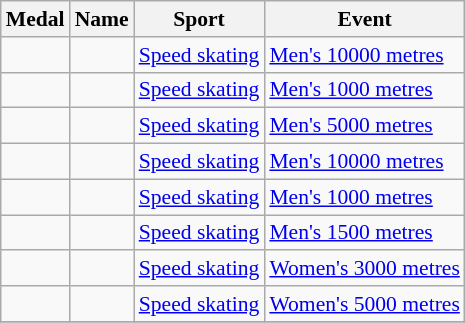<table class="wikitable sortable" style="font-size:90%">
<tr>
<th>Medal</th>
<th>Name</th>
<th>Sport</th>
<th>Event</th>
</tr>
<tr>
<td></td>
<td></td>
<td><a href='#'>Speed skating</a></td>
<td><a href='#'>Men's 10000 metres</a></td>
</tr>
<tr>
<td></td>
<td></td>
<td><a href='#'>Speed skating</a></td>
<td><a href='#'>Men's 1000 metres</a></td>
</tr>
<tr>
<td></td>
<td></td>
<td><a href='#'>Speed skating</a></td>
<td><a href='#'>Men's 5000 metres</a></td>
</tr>
<tr>
<td></td>
<td></td>
<td><a href='#'>Speed skating</a></td>
<td><a href='#'>Men's 10000 metres</a></td>
</tr>
<tr>
<td></td>
<td></td>
<td><a href='#'>Speed skating</a></td>
<td><a href='#'>Men's 1000 metres</a></td>
</tr>
<tr>
<td></td>
<td></td>
<td><a href='#'>Speed skating</a></td>
<td><a href='#'>Men's 1500 metres</a></td>
</tr>
<tr>
<td></td>
<td></td>
<td><a href='#'>Speed skating</a></td>
<td><a href='#'>Women's 3000 metres</a></td>
</tr>
<tr>
<td></td>
<td></td>
<td><a href='#'>Speed skating</a></td>
<td><a href='#'>Women's 5000 metres</a></td>
</tr>
<tr>
</tr>
</table>
